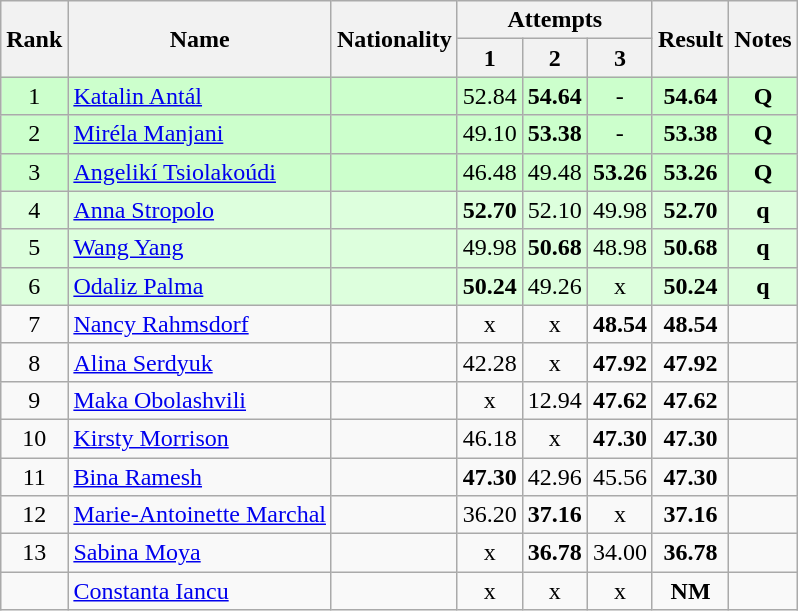<table class="wikitable sortable" style="text-align:center">
<tr>
<th rowspan=2>Rank</th>
<th rowspan=2>Name</th>
<th rowspan=2>Nationality</th>
<th colspan=3>Attempts</th>
<th rowspan=2>Result</th>
<th rowspan=2>Notes</th>
</tr>
<tr>
<th>1</th>
<th>2</th>
<th>3</th>
</tr>
<tr bgcolor=ccffcc>
<td>1</td>
<td align=left><a href='#'>Katalin Antál</a></td>
<td align=left></td>
<td>52.84</td>
<td><strong>54.64</strong></td>
<td>-</td>
<td><strong>54.64</strong></td>
<td><strong>Q</strong></td>
</tr>
<tr bgcolor=ccffcc>
<td>2</td>
<td align=left><a href='#'>Miréla Manjani</a></td>
<td align=left></td>
<td>49.10</td>
<td><strong>53.38</strong></td>
<td>-</td>
<td><strong>53.38</strong></td>
<td><strong>Q</strong></td>
</tr>
<tr bgcolor=ccffcc>
<td>3</td>
<td align=left><a href='#'>Angelikí Tsiolakoúdi</a></td>
<td align=left></td>
<td>46.48</td>
<td>49.48</td>
<td><strong>53.26</strong></td>
<td><strong>53.26</strong></td>
<td><strong>Q</strong></td>
</tr>
<tr bgcolor=ddffdd>
<td>4</td>
<td align=left><a href='#'>Anna Stropolo</a></td>
<td align=left></td>
<td><strong>52.70</strong></td>
<td>52.10</td>
<td>49.98</td>
<td><strong>52.70</strong></td>
<td><strong>q</strong></td>
</tr>
<tr bgcolor=ddffdd>
<td>5</td>
<td align=left><a href='#'>Wang Yang</a></td>
<td align=left></td>
<td>49.98</td>
<td><strong>50.68</strong></td>
<td>48.98</td>
<td><strong>50.68</strong></td>
<td><strong>q</strong></td>
</tr>
<tr bgcolor=ddffdd>
<td>6</td>
<td align=left><a href='#'>Odaliz Palma</a></td>
<td align=left></td>
<td><strong>50.24</strong></td>
<td>49.26</td>
<td>x</td>
<td><strong>50.24</strong></td>
<td><strong>q</strong></td>
</tr>
<tr>
<td>7</td>
<td align=left><a href='#'>Nancy Rahmsdorf</a></td>
<td align=left></td>
<td>x</td>
<td>x</td>
<td><strong>48.54</strong></td>
<td><strong>48.54</strong></td>
<td></td>
</tr>
<tr>
<td>8</td>
<td align=left><a href='#'>Alina Serdyuk</a></td>
<td align=left></td>
<td>42.28</td>
<td>x</td>
<td><strong>47.92</strong></td>
<td><strong>47.92</strong></td>
<td></td>
</tr>
<tr>
<td>9</td>
<td align=left><a href='#'>Maka Obolashvili</a></td>
<td align=left></td>
<td>x</td>
<td>12.94</td>
<td><strong>47.62</strong></td>
<td><strong>47.62</strong></td>
<td></td>
</tr>
<tr>
<td>10</td>
<td align=left><a href='#'>Kirsty Morrison</a></td>
<td align=left></td>
<td>46.18</td>
<td>x</td>
<td><strong>47.30</strong></td>
<td><strong>47.30</strong></td>
<td></td>
</tr>
<tr>
<td>11</td>
<td align=left><a href='#'>Bina Ramesh</a></td>
<td align=left></td>
<td><strong>47.30</strong></td>
<td>42.96</td>
<td>45.56</td>
<td><strong>47.30</strong></td>
<td></td>
</tr>
<tr>
<td>12</td>
<td align=left><a href='#'>Marie-Antoinette Marchal</a></td>
<td align=left></td>
<td>36.20</td>
<td><strong>37.16</strong></td>
<td>x</td>
<td><strong>37.16</strong></td>
<td></td>
</tr>
<tr>
<td>13</td>
<td align=left><a href='#'>Sabina Moya</a></td>
<td align=left></td>
<td>x</td>
<td><strong>36.78</strong></td>
<td>34.00</td>
<td><strong>36.78</strong></td>
<td></td>
</tr>
<tr>
<td></td>
<td align=left><a href='#'>Constanta Iancu</a></td>
<td align=left></td>
<td>x</td>
<td>x</td>
<td>x</td>
<td><strong>NM</strong></td>
<td></td>
</tr>
</table>
